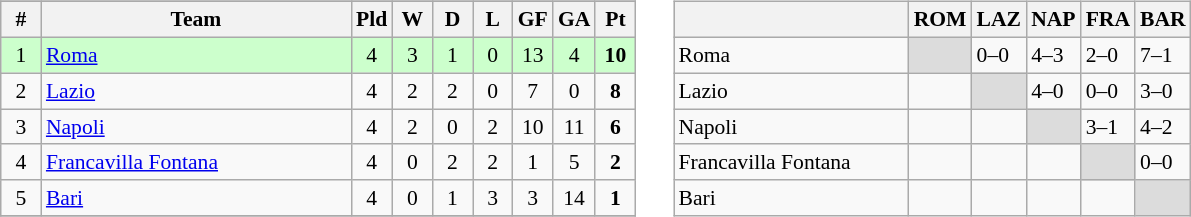<table style="font-size:90%" cellpadding="4">
<tr valign="top">
<td><br><table class=wikitable>
<tr align=center>
</tr>
<tr>
<th width=20>#</th>
<th width=200>Team</th>
<th width=20>Pld</th>
<th width=20>W</th>
<th width=20>D</th>
<th width=20>L</th>
<th width=20>GF</th>
<th width=20>GA</th>
<th width=20>Pt</th>
</tr>
<tr style="background:#cfc;" align=center>
<td>1</td>
<td align="left"><a href='#'>Roma</a></td>
<td>4</td>
<td>3</td>
<td>1</td>
<td>0</td>
<td>13</td>
<td>4</td>
<td><strong>10</strong></td>
</tr>
<tr align=center>
<td>2</td>
<td align="left"><a href='#'>Lazio</a></td>
<td>4</td>
<td>2</td>
<td>2</td>
<td>0</td>
<td>7</td>
<td>0</td>
<td><strong>8</strong></td>
</tr>
<tr align=center>
<td>3</td>
<td align="left"><a href='#'>Napoli</a></td>
<td>4</td>
<td>2</td>
<td>0</td>
<td>2</td>
<td>10</td>
<td>11</td>
<td><strong>6</strong></td>
</tr>
<tr align=center>
<td>4</td>
<td align="left"><a href='#'>Francavilla Fontana</a></td>
<td>4</td>
<td>0</td>
<td>2</td>
<td>2</td>
<td>1</td>
<td>5</td>
<td><strong>2</strong></td>
</tr>
<tr align=center>
<td>5</td>
<td align="left"><a href='#'>Bari</a></td>
<td>4</td>
<td>0</td>
<td>1</td>
<td>3</td>
<td>3</td>
<td>14</td>
<td><strong>1</strong></td>
</tr>
<tr>
</tr>
</table>
</td>
<td><br><table class="wikitable">
<tr>
<th></th>
<th>ROM</th>
<th>LAZ</th>
<th>NAP</th>
<th>FRA</th>
<th>BAR</th>
</tr>
<tr>
<td width=150>Roma</td>
<td bgcolor="#DCDCDC"></td>
<td>0–0</td>
<td>4–3</td>
<td>2–0</td>
<td>7–1</td>
</tr>
<tr>
<td width=150>Lazio</td>
<td></td>
<td bgcolor="#DCDCDC"></td>
<td>4–0</td>
<td>0–0</td>
<td>3–0</td>
</tr>
<tr>
<td width=150>Napoli</td>
<td></td>
<td></td>
<td bgcolor="#DCDCDC"></td>
<td>3–1</td>
<td>4–2</td>
</tr>
<tr>
<td width=150>Francavilla Fontana</td>
<td></td>
<td></td>
<td></td>
<td bgcolor="#DCDCDC"></td>
<td>0–0</td>
</tr>
<tr>
<td width=150>Bari</td>
<td></td>
<td></td>
<td></td>
<td></td>
<td bgcolor="#DCDCDC"></td>
</tr>
</table>
</td>
</tr>
</table>
